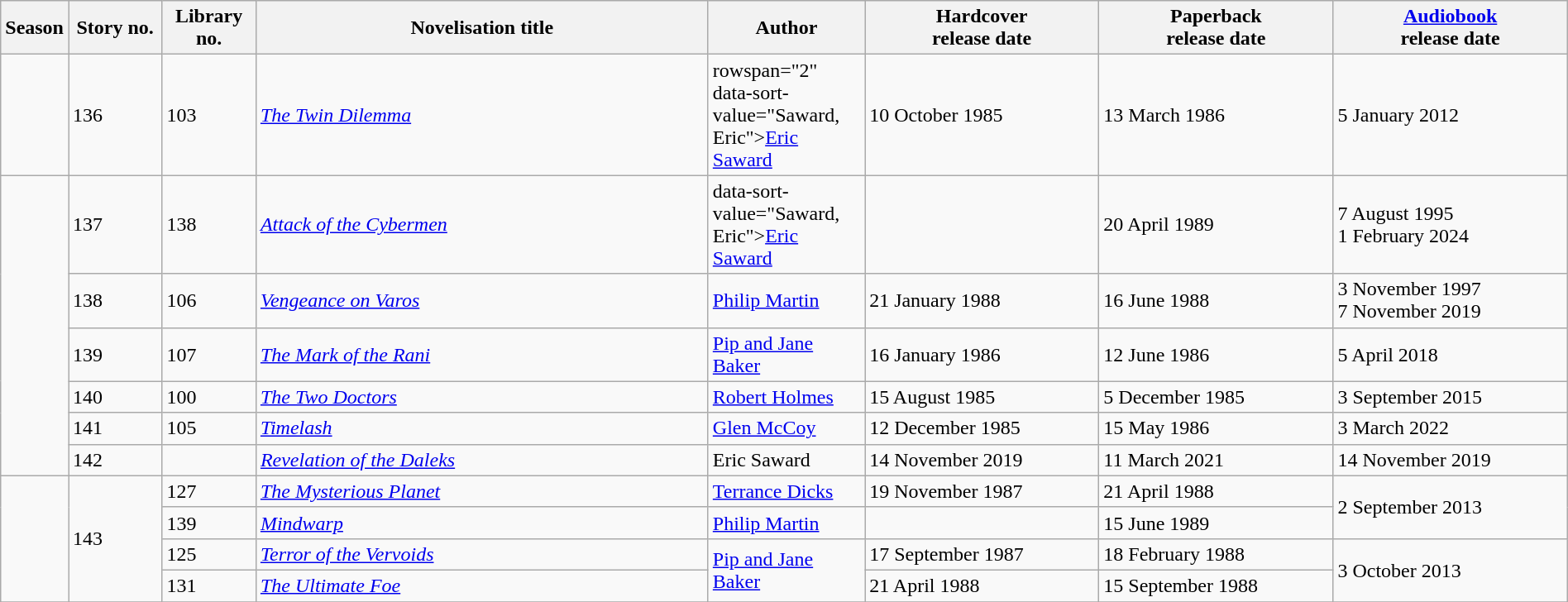<table class="wikitable sortable" style="width:100%;">
<tr>
<th style="width:4%;">Season</th>
<th style="width:6%;">Story no.</th>
<th style="width:6%;">Library no.</th>
<th style="width:29%;">Novelisation title</th>
<th style="width:10%;">Author</th>
<th style="width:15%;" data-sort-type=date>Hardcover <br>release date</th>
<th style="width:15%;" data-sort-type=date>Paperback <br>release date</th>
<th style="width:15%;" data-sort-type=date><a href='#'>Audiobook</a> <br>release date</th>
</tr>
<tr>
<td><noinclude></td>
<td></noinclude> 136</td>
<td>103</td>
<td><em><a href='#'>The Twin Dilemma</a></em></td>
<td <noinclude>rowspan="2"</noinclude> data-sort-value="Saward, Eric"><noinclude><a href='#'></noinclude>Eric Saward<noinclude></a></noinclude></td>
<td>10 October 1985</td>
<td>13 March 1986</td>
<td>5 January 2012</td>
</tr>
<tr>
<td rowspan="6"></td>
<td>137</td>
<td>138</td>
<td><em><a href='#'>Attack of the Cybermen</a></em></td>
<td <includeonly>data-sort-value="Saward, Eric"><a href='#'>Eric Saward</a></td>
<td></includeonly> </td>
<td>20 April 1989</td>
<td data-sort-value="7 August 1995">7 August 1995 <br>1 February 2024 </td>
</tr>
<tr>
<td>138</td>
<td>106</td>
<td><em><a href='#'>Vengeance on Varos</a></em></td>
<td data-sort-value="Martin, Philip"><a href='#'>Philip Martin</a></td>
<td>21 January 1988</td>
<td>16 June 1988</td>
<td data-sort-value="3 November 1997">3 November 1997 <br> 7 November 2019 </td>
</tr>
<tr>
<td>139</td>
<td>107</td>
<td><em><a href='#'>The Mark of the Rani</a></em></td>
<td data-sort-value="Baker, Pip and Jane"><a href='#'>Pip and Jane Baker</a></td>
<td>16 January 1986</td>
<td>12 June 1986</td>
<td>5 April 2018</td>
</tr>
<tr>
<td>140</td>
<td>100</td>
<td><em><a href='#'>The Two Doctors</a></em></td>
<td data-sort-value="Holmes, Robert"><a href='#'>Robert Holmes</a></td>
<td>15 August 1985</td>
<td>5 December 1985</td>
<td>3 September 2015</td>
</tr>
<tr>
<td>141</td>
<td>105</td>
<td><em><a href='#'>Timelash</a></em></td>
<td data-sort-value="McCoy, Glen"><a href='#'>Glen McCoy</a></td>
<td>12 December 1985</td>
<td>15 May 1986</td>
<td>3 March 2022</td>
</tr>
<tr>
<td>142</td>
<td></td>
<td><em><a href='#'>Revelation of the Daleks</a></em></td>
<td data-sort-value="Saward, Eric">Eric Saward</td>
<td>14 November 2019</td>
<td>11 March 2021</td>
<td>14 November 2019</td>
</tr>
<tr>
<td rowspan="4"></td>
<td rowspan="4">143</td>
<td>127</td>
<td><em><a href='#'>The Mysterious Planet</a></em></td>
<td data-sort-value="Dicks, Terrance"><a href='#'>Terrance Dicks</a></td>
<td>19 November 1987</td>
<td>21 April 1988</td>
<td rowspan="2">2 September 2013</td>
</tr>
<tr>
<td>139</td>
<td><em><a href='#'>Mindwarp</a></em></td>
<td data-sort-value="Martin, Philip"><includeonly><a href='#'></includeonly>Philip Martin<includeonly></a></includeonly></td>
<td></td>
<td>15 June 1989</td>
</tr>
<tr>
<td>125</td>
<td><em><a href='#'>Terror of the Vervoids</a></em></td>
<td rowspan="2" data-sort-value="Baker, Pip and Jane"><includeonly><a href='#'></includeonly>Pip and Jane Baker<includeonly></a></includeonly></td>
<td>17 September 1987</td>
<td>18 February 1988</td>
<td rowspan="2">3 October 2013</td>
</tr>
<tr>
<td>131</td>
<td><em><a href='#'>The Ultimate Foe</a></em></td>
<td>21 April 1988</td>
<td>15 September 1988</td>
</tr>
<tr>
</tr>
</table>
